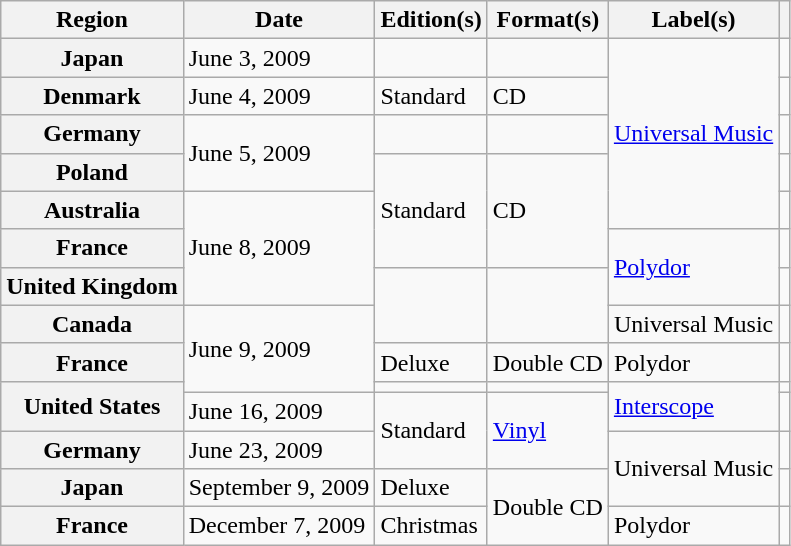<table class="wikitable plainrowheaders">
<tr>
<th scope="col">Region</th>
<th scope="col">Date</th>
<th scope="col">Edition(s)</th>
<th scope="col">Format(s)</th>
<th scope="col">Label(s)</th>
<th scope="col"></th>
</tr>
<tr>
<th scope="row">Japan</th>
<td>June 3, 2009</td>
<td></td>
<td></td>
<td rowspan="5"><a href='#'>Universal Music</a></td>
<td></td>
</tr>
<tr>
<th scope="row">Denmark</th>
<td>June 4, 2009</td>
<td>Standard</td>
<td>CD</td>
<td></td>
</tr>
<tr>
<th scope="row">Germany</th>
<td rowspan="2">June 5, 2009</td>
<td></td>
<td></td>
<td></td>
</tr>
<tr>
<th scope="row">Poland</th>
<td rowspan="3">Standard</td>
<td rowspan="3">CD</td>
<td></td>
</tr>
<tr>
<th scope="row">Australia</th>
<td rowspan="3">June 8, 2009</td>
<td></td>
</tr>
<tr>
<th scope="row">France</th>
<td rowspan="2"><a href='#'>Polydor</a></td>
<td></td>
</tr>
<tr>
<th scope="row">United Kingdom</th>
<td rowspan="2"></td>
<td rowspan="2"></td>
<td></td>
</tr>
<tr>
<th scope="row">Canada</th>
<td rowspan="3">June 9, 2009</td>
<td>Universal Music</td>
<td></td>
</tr>
<tr>
<th scope="row">France</th>
<td>Deluxe</td>
<td>Double CD</td>
<td>Polydor</td>
<td></td>
</tr>
<tr>
<th scope="row" rowspan="2">United States</th>
<td></td>
<td></td>
<td rowspan="2"><a href='#'>Interscope</a></td>
<td></td>
</tr>
<tr>
<td>June 16, 2009</td>
<td rowspan="2">Standard</td>
<td rowspan="2"><a href='#'>Vinyl</a></td>
<td></td>
</tr>
<tr>
<th scope="row">Germany</th>
<td>June 23, 2009</td>
<td rowspan="2">Universal Music</td>
<td></td>
</tr>
<tr>
<th scope="row">Japan</th>
<td>September 9, 2009</td>
<td>Deluxe</td>
<td rowspan="2">Double CD</td>
<td></td>
</tr>
<tr>
<th scope="row">France</th>
<td>December 7, 2009</td>
<td>Christmas</td>
<td>Polydor</td>
<td></td>
</tr>
</table>
